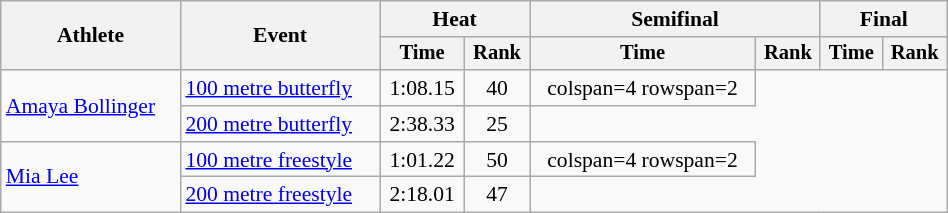<table class="wikitable" style="text-align:center; font-size:90%; width:50%;">
<tr>
<th rowspan="2">Athlete</th>
<th rowspan="2">Event</th>
<th colspan="2">Heat</th>
<th colspan="2">Semifinal</th>
<th colspan="2">Final</th>
</tr>
<tr style="font-size:95%">
<th>Time</th>
<th>Rank</th>
<th>Time</th>
<th>Rank</th>
<th>Time</th>
<th>Rank</th>
</tr>
<tr>
<td align=left rowspan=2><a href='#'>Amaya Bollinger</a></td>
<td align=left><a href='#'>100 metre butterfly</a></td>
<td>1:08.15</td>
<td>40</td>
<td>colspan=4  rowspan=2 </td>
</tr>
<tr>
<td align=left><a href='#'>200 metre butterfly</a></td>
<td>2:38.33</td>
<td>25</td>
</tr>
<tr>
<td align=left rowspan=2><a href='#'>Mia Lee</a></td>
<td align=left><a href='#'>100 metre freestyle</a></td>
<td>1:01.22</td>
<td>50</td>
<td>colspan=4  rowspan=2 </td>
</tr>
<tr>
<td align=left><a href='#'>200 metre freestyle</a></td>
<td>2:18.01</td>
<td>47</td>
</tr>
</table>
